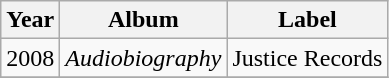<table class="wikitable">
<tr>
<th>Year</th>
<th>Album</th>
<th>Label</th>
</tr>
<tr>
<td>2008</td>
<td><em>Audiobiography</em></td>
<td>Justice Records</td>
</tr>
<tr>
</tr>
</table>
